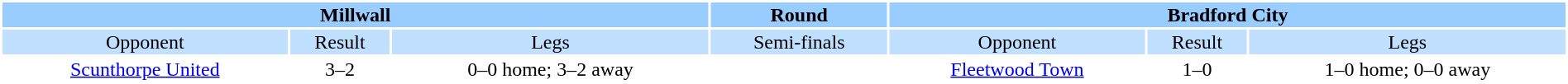<table width="100%" bgcolor=white>
<tr valign=top bgcolor=#99ccff>
<th colspan=3 style="width:1*"><strong>Millwall</strong></th>
<th><strong>Round</strong></th>
<th colspan=3 style="width:1*"><strong> Bradford City</strong></th>
</tr>
<tr valign=top align="center" bgcolor=#c1e0ff>
<td>Opponent</td>
<td>Result</td>
<td>Legs</td>
<td bgcolor=#c1e0ff>Semi-finals</td>
<td>Opponent</td>
<td>Result</td>
<td>Legs</td>
</tr>
<tr align="center">
<td><a href='#'>Scunthorpe United</a></td>
<td>3–2</td>
<td>0–0 home; 3–2 away</td>
<td></td>
<td><a href='#'>Fleetwood Town</a></td>
<td>1–0</td>
<td>1–0 home; 0–0 away</td>
</tr>
</table>
